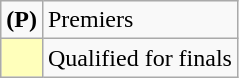<table class=wikitable>
<tr>
<td><strong>(P)</strong></td>
<td>Premiers</td>
</tr>
<tr>
<td bgcolor=FFFFBB></td>
<td>Qualified for finals</td>
</tr>
</table>
